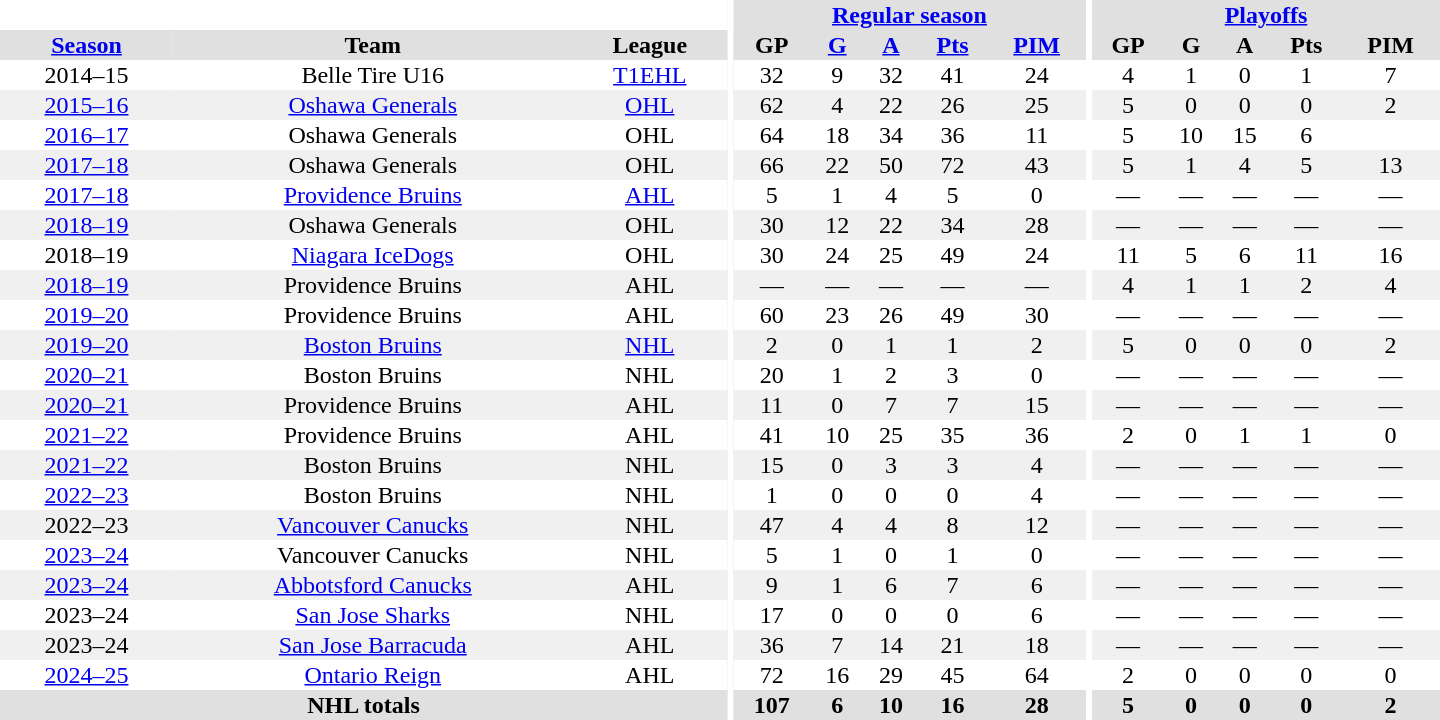<table border="0" cellpadding="1" cellspacing="0" style="text-align:center; width:60em">
<tr bgcolor="#e0e0e0">
<th colspan="3" bgcolor="#ffffff"></th>
<th rowspan="100" bgcolor="#ffffff"></th>
<th colspan="5"><a href='#'>Regular season</a></th>
<th rowspan="100" bgcolor="#ffffff"></th>
<th colspan="5"><a href='#'>Playoffs</a></th>
</tr>
<tr bgcolor="#e0e0e0">
<th><a href='#'>Season</a></th>
<th>Team</th>
<th>League</th>
<th>GP</th>
<th><a href='#'>G</a></th>
<th><a href='#'>A</a></th>
<th><a href='#'>Pts</a></th>
<th><a href='#'>PIM</a></th>
<th>GP</th>
<th>G</th>
<th>A</th>
<th>Pts</th>
<th>PIM</th>
</tr>
<tr>
<td>2014–15</td>
<td>Belle Tire U16</td>
<td><a href='#'>T1EHL</a></td>
<td>32</td>
<td>9</td>
<td>32</td>
<td>41</td>
<td>24</td>
<td>4</td>
<td>1</td>
<td>0</td>
<td>1</td>
<td>7</td>
</tr>
<tr bgcolor="#f0f0f0">
<td><a href='#'>2015–16</a></td>
<td><a href='#'>Oshawa Generals</a></td>
<td><a href='#'>OHL</a></td>
<td>62</td>
<td>4</td>
<td>22</td>
<td>26</td>
<td>25</td>
<td>5</td>
<td>0</td>
<td>0</td>
<td>0</td>
<td>2</td>
</tr>
<tr>
<td><a href='#'>2016–17</a></td>
<td>Oshawa Generals</td>
<td>OHL</td>
<td>64</td>
<td>18</td>
<td>34</td>
<td 52>36</td>
<td>11</td>
<td>5</td>
<td>10</td>
<td>15</td>
<td>6</td>
</tr>
<tr bgcolor="#f0f0f0">
<td><a href='#'>2017–18</a></td>
<td>Oshawa Generals</td>
<td>OHL</td>
<td>66</td>
<td>22</td>
<td>50</td>
<td>72</td>
<td>43</td>
<td>5</td>
<td>1</td>
<td>4</td>
<td>5</td>
<td>13</td>
</tr>
<tr>
<td><a href='#'>2017–18</a></td>
<td><a href='#'>Providence Bruins</a></td>
<td><a href='#'>AHL</a></td>
<td>5</td>
<td>1</td>
<td>4</td>
<td>5</td>
<td>0</td>
<td>—</td>
<td>—</td>
<td>—</td>
<td>—</td>
<td>—</td>
</tr>
<tr bgcolor="#f0f0f0">
<td><a href='#'>2018–19</a></td>
<td>Oshawa Generals</td>
<td>OHL</td>
<td>30</td>
<td>12</td>
<td>22</td>
<td>34</td>
<td>28</td>
<td>—</td>
<td>—</td>
<td>—</td>
<td>—</td>
<td>—</td>
</tr>
<tr>
<td>2018–19</td>
<td><a href='#'>Niagara IceDogs</a></td>
<td>OHL</td>
<td>30</td>
<td>24</td>
<td>25</td>
<td>49</td>
<td>24</td>
<td>11</td>
<td>5</td>
<td>6</td>
<td>11</td>
<td>16</td>
</tr>
<tr bgcolor="#f0f0f0">
<td><a href='#'>2018–19</a></td>
<td>Providence Bruins</td>
<td>AHL</td>
<td>—</td>
<td>—</td>
<td>—</td>
<td>—</td>
<td>—</td>
<td>4</td>
<td>1</td>
<td>1</td>
<td>2</td>
<td>4</td>
</tr>
<tr>
<td><a href='#'>2019–20</a></td>
<td>Providence Bruins</td>
<td>AHL</td>
<td>60</td>
<td>23</td>
<td>26</td>
<td>49</td>
<td>30</td>
<td>—</td>
<td>—</td>
<td>—</td>
<td>—</td>
<td>—</td>
</tr>
<tr bgcolor="#f0f0f0">
<td><a href='#'>2019–20</a></td>
<td><a href='#'>Boston Bruins</a></td>
<td><a href='#'>NHL</a></td>
<td>2</td>
<td>0</td>
<td>1</td>
<td>1</td>
<td>2</td>
<td>5</td>
<td>0</td>
<td>0</td>
<td>0</td>
<td>2</td>
</tr>
<tr>
<td><a href='#'>2020–21</a></td>
<td>Boston Bruins</td>
<td>NHL</td>
<td>20</td>
<td>1</td>
<td>2</td>
<td>3</td>
<td>0</td>
<td>—</td>
<td>—</td>
<td>—</td>
<td>—</td>
<td>—</td>
</tr>
<tr bgcolor="#f0f0f0">
<td><a href='#'>2020–21</a></td>
<td>Providence Bruins</td>
<td>AHL</td>
<td>11</td>
<td>0</td>
<td>7</td>
<td>7</td>
<td>15</td>
<td>—</td>
<td>—</td>
<td>—</td>
<td>—</td>
<td>—</td>
</tr>
<tr>
<td><a href='#'>2021–22</a></td>
<td>Providence Bruins</td>
<td>AHL</td>
<td>41</td>
<td>10</td>
<td>25</td>
<td>35</td>
<td>36</td>
<td>2</td>
<td>0</td>
<td>1</td>
<td>1</td>
<td>0</td>
</tr>
<tr bgcolor="#f0f0f0">
<td><a href='#'>2021–22</a></td>
<td>Boston Bruins</td>
<td>NHL</td>
<td>15</td>
<td>0</td>
<td>3</td>
<td>3</td>
<td>4</td>
<td>—</td>
<td>—</td>
<td>—</td>
<td>—</td>
<td>—</td>
</tr>
<tr>
<td><a href='#'>2022–23</a></td>
<td>Boston Bruins</td>
<td>NHL</td>
<td>1</td>
<td>0</td>
<td>0</td>
<td>0</td>
<td>4</td>
<td>—</td>
<td>—</td>
<td>—</td>
<td>—</td>
<td>—</td>
</tr>
<tr bgcolor="#f0f0f0">
<td>2022–23</td>
<td><a href='#'>Vancouver Canucks</a></td>
<td>NHL</td>
<td>47</td>
<td>4</td>
<td>4</td>
<td>8</td>
<td>12</td>
<td>—</td>
<td>—</td>
<td>—</td>
<td>—</td>
<td>—</td>
</tr>
<tr>
<td><a href='#'>2023–24</a></td>
<td>Vancouver Canucks</td>
<td>NHL</td>
<td>5</td>
<td>1</td>
<td>0</td>
<td>1</td>
<td>0</td>
<td>—</td>
<td>—</td>
<td>—</td>
<td>—</td>
<td>—</td>
</tr>
<tr bgcolor="#f0f0f0">
<td><a href='#'>2023–24</a></td>
<td><a href='#'>Abbotsford Canucks</a></td>
<td>AHL</td>
<td>9</td>
<td>1</td>
<td>6</td>
<td>7</td>
<td>6</td>
<td>—</td>
<td>—</td>
<td>—</td>
<td>—</td>
<td>—</td>
</tr>
<tr>
<td>2023–24</td>
<td><a href='#'>San Jose Sharks</a></td>
<td>NHL</td>
<td>17</td>
<td>0</td>
<td>0</td>
<td>0</td>
<td>6</td>
<td>—</td>
<td>—</td>
<td>—</td>
<td>—</td>
<td>—</td>
</tr>
<tr bgcolor="#f0f0f0">
<td>2023–24</td>
<td><a href='#'>San Jose Barracuda</a></td>
<td>AHL</td>
<td>36</td>
<td>7</td>
<td>14</td>
<td>21</td>
<td>18</td>
<td>—</td>
<td>—</td>
<td>—</td>
<td>—</td>
<td>—</td>
</tr>
<tr>
<td><a href='#'>2024–25</a></td>
<td><a href='#'>Ontario Reign</a></td>
<td>AHL</td>
<td>72</td>
<td>16</td>
<td>29</td>
<td>45</td>
<td>64</td>
<td>2</td>
<td>0</td>
<td>0</td>
<td>0</td>
<td>0</td>
</tr>
<tr bgcolor="#e0e0e0">
<th colspan="3">NHL totals</th>
<th>107</th>
<th>6</th>
<th>10</th>
<th>16</th>
<th>28</th>
<th>5</th>
<th>0</th>
<th>0</th>
<th>0</th>
<th>2</th>
</tr>
</table>
